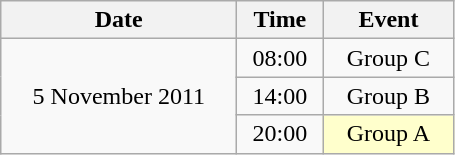<table class = "wikitable" style="text-align:center;">
<tr>
<th width=150>Date</th>
<th width=50>Time</th>
<th width=80>Event</th>
</tr>
<tr>
<td rowspan=3>5 November 2011</td>
<td>08:00</td>
<td>Group C</td>
</tr>
<tr>
<td>14:00</td>
<td>Group B</td>
</tr>
<tr>
<td>20:00</td>
<td bgcolor=ffffcc>Group A</td>
</tr>
</table>
